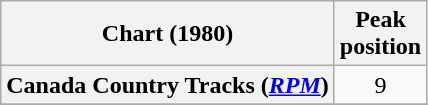<table class="wikitable sortable plainrowheaders" style="text-align:center">
<tr>
<th scope="col">Chart (1980)</th>
<th scope="col">Peak<br>position</th>
</tr>
<tr>
<th scope="row">Canada Country Tracks (<em><a href='#'>RPM</a></em>)</th>
<td align="center">9</td>
</tr>
<tr>
</tr>
</table>
